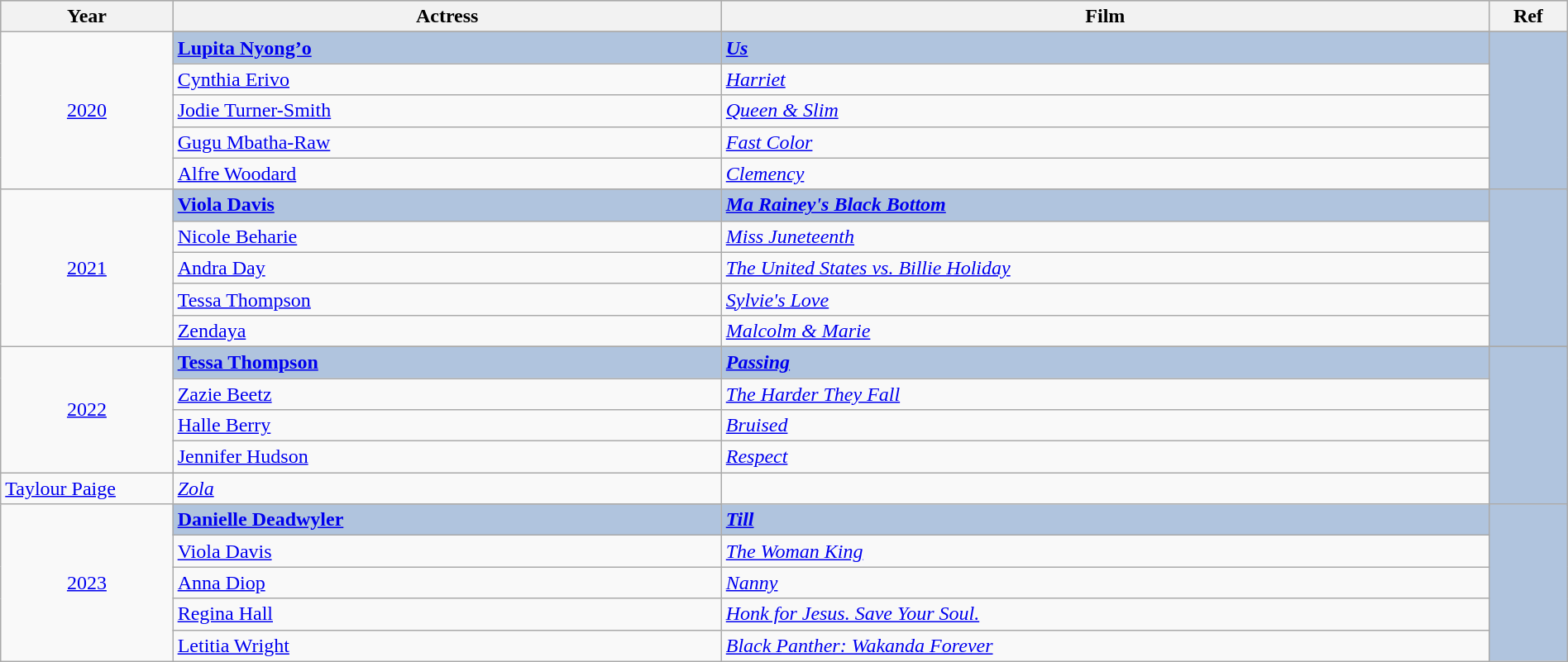<table class="wikitable" style="width:100%;">
<tr style="background:#bebebe;">
<th style="width:11%;">Year</th>
<th style="width:35%;">Actress</th>
<th style="width:49%;">Film</th>
<th style="width:5%;">Ref</th>
</tr>
<tr>
<td rowspan="6" align="center"><a href='#'>2020</a></td>
</tr>
<tr style="background:#B0C4DE">
<td><strong><a href='#'>Lupita Nyong’o</a></strong></td>
<td><strong><em><a href='#'>Us</a></em></strong></td>
<td rowspan="6" align="center"></td>
</tr>
<tr>
<td><a href='#'>Cynthia Erivo</a></td>
<td><em><a href='#'>Harriet</a></em></td>
</tr>
<tr>
<td><a href='#'>Jodie Turner-Smith</a></td>
<td><em><a href='#'>Queen & Slim</a></em></td>
</tr>
<tr>
<td><a href='#'>Gugu Mbatha-Raw</a></td>
<td><em><a href='#'>Fast Color</a></em></td>
</tr>
<tr>
<td><a href='#'>Alfre Woodard</a></td>
<td><em><a href='#'>Clemency</a></em></td>
</tr>
<tr>
<td rowspan="6" align="center"><a href='#'>2021</a></td>
</tr>
<tr style="background:#B0C4DE">
<td><strong><a href='#'>Viola Davis</a></strong></td>
<td><strong><em><a href='#'>Ma Rainey's Black Bottom</a></em></strong></td>
<td rowspan="6" align="center"></td>
</tr>
<tr>
<td><a href='#'>Nicole Beharie</a></td>
<td><em><a href='#'>Miss Juneteenth</a></em></td>
</tr>
<tr>
<td><a href='#'>Andra Day</a></td>
<td><em><a href='#'>The United States vs. Billie Holiday</a></em></td>
</tr>
<tr>
<td><a href='#'>Tessa Thompson</a></td>
<td><em><a href='#'>Sylvie's Love</a></em></td>
</tr>
<tr>
<td><a href='#'>Zendaya</a></td>
<td><em><a href='#'>Malcolm & Marie</a></em></td>
</tr>
<tr>
<td rowspan="6" align="center"><a href='#'>2022</a></td>
</tr>
<tr>
</tr>
<tr style="background:#B0C4DE">
<td><strong><a href='#'>Tessa Thompson</a></strong></td>
<td><strong><em><a href='#'>Passing</a></em></strong></td>
<td rowspan="6" align="center"></td>
</tr>
<tr>
<td><a href='#'>Zazie Beetz</a></td>
<td><em><a href='#'>The Harder They Fall</a></em></td>
</tr>
<tr>
<td><a href='#'>Halle Berry</a></td>
<td><em><a href='#'>Bruised</a></em></td>
</tr>
<tr>
<td><a href='#'>Jennifer Hudson</a></td>
<td><em><a href='#'>Respect</a></em></td>
</tr>
<tr>
<td><a href='#'>Taylour Paige</a></td>
<td><em><a href='#'>Zola</a></em></td>
</tr>
<tr>
<td rowspan="6" align="center"><a href='#'>2023</a></td>
</tr>
<tr style="background:#B0C4DE">
<td><strong><a href='#'>Danielle Deadwyler</a></strong></td>
<td><strong><em><a href='#'>Till</a></em></strong></td>
<td rowspan="6" align="center"></td>
</tr>
<tr>
<td><a href='#'>Viola Davis</a></td>
<td><em><a href='#'>The Woman King</a></em></td>
</tr>
<tr>
<td><a href='#'>Anna Diop</a></td>
<td><em><a href='#'>Nanny</a></em></td>
</tr>
<tr>
<td><a href='#'>Regina Hall</a></td>
<td><em><a href='#'>Honk for Jesus. Save Your Soul.</a></em></td>
</tr>
<tr>
<td><a href='#'>Letitia Wright</a></td>
<td><em><a href='#'>Black Panther: Wakanda Forever</a></em></td>
</tr>
</table>
